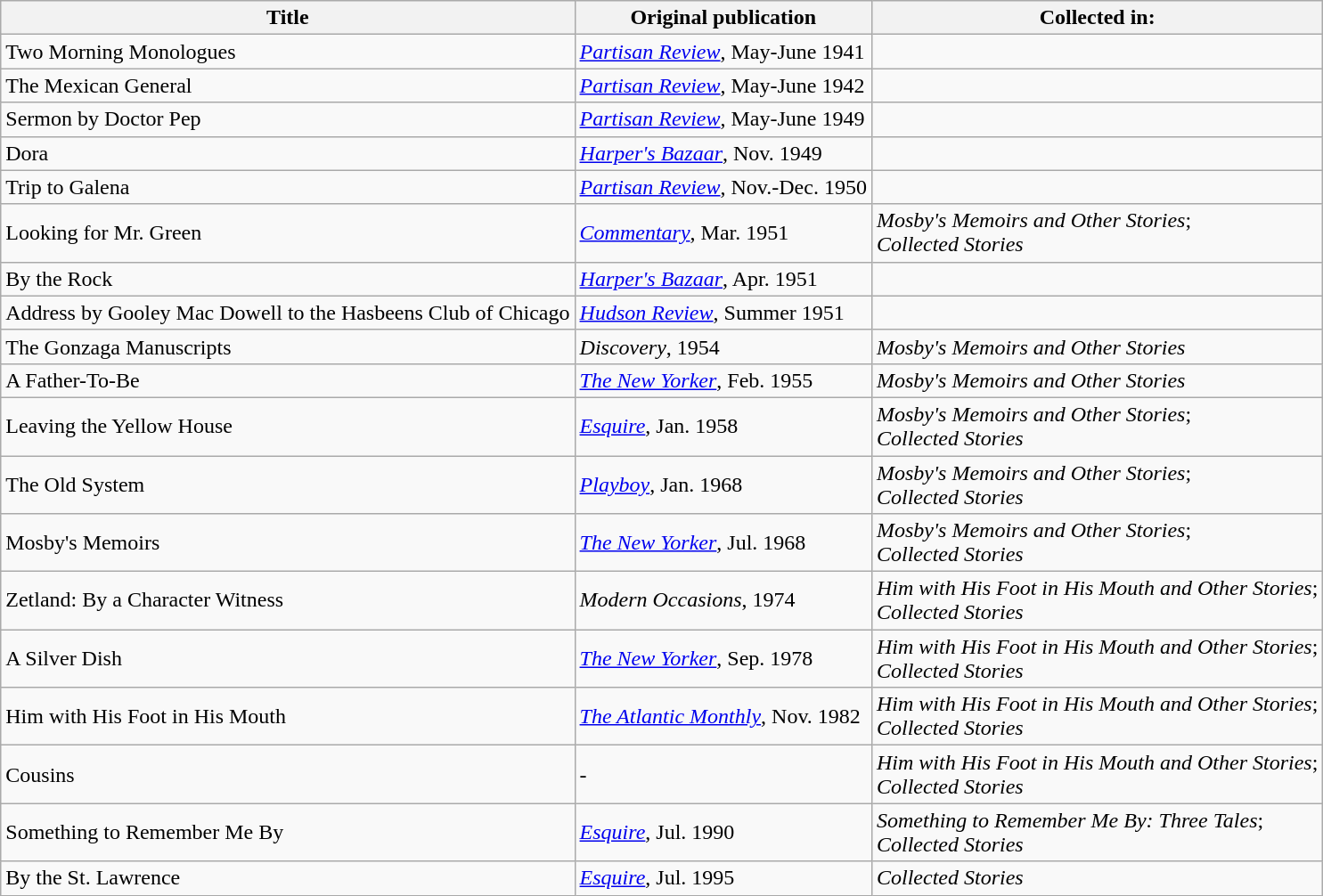<table class="wikitable">
<tr>
<th>Title</th>
<th>Original publication</th>
<th>Collected in:</th>
</tr>
<tr>
<td>Two Morning Monologues</td>
<td><em><a href='#'>Partisan Review</a></em>, May-June 1941</td>
<td></td>
</tr>
<tr>
<td>The Mexican General</td>
<td><em><a href='#'>Partisan Review</a></em>, May-June 1942</td>
<td></td>
</tr>
<tr>
<td>Sermon by Doctor Pep</td>
<td><em><a href='#'>Partisan Review</a></em>, May-June 1949</td>
<td></td>
</tr>
<tr>
<td>Dora</td>
<td><em><a href='#'>Harper's Bazaar</a></em>, Nov. 1949</td>
<td></td>
</tr>
<tr>
<td>Trip to Galena</td>
<td><em><a href='#'>Partisan Review</a></em>, Nov.-Dec. 1950</td>
<td></td>
</tr>
<tr>
<td>Looking for Mr. Green</td>
<td><em><a href='#'>Commentary</a></em>, Mar. 1951</td>
<td><em>Mosby's Memoirs and Other Stories</em>;<br><em>Collected Stories</em></td>
</tr>
<tr>
<td>By the Rock</td>
<td><em><a href='#'>Harper's Bazaar</a></em>, Apr. 1951</td>
<td></td>
</tr>
<tr>
<td>Address by Gooley Mac Dowell to the Hasbeens Club of Chicago</td>
<td><em><a href='#'>Hudson Review</a></em>, Summer 1951</td>
<td></td>
</tr>
<tr>
<td>The Gonzaga Manuscripts</td>
<td><em>Discovery</em>, 1954</td>
<td><em>Mosby's Memoirs and Other Stories</em></td>
</tr>
<tr>
<td>A Father-To-Be</td>
<td><em><a href='#'>The New Yorker</a></em>, Feb. 1955</td>
<td><em>Mosby's Memoirs and Other Stories</em></td>
</tr>
<tr>
<td>Leaving the Yellow House</td>
<td><em><a href='#'>Esquire</a></em>, Jan. 1958</td>
<td><em>Mosby's Memoirs and Other Stories</em>;<br><em>Collected Stories</em></td>
</tr>
<tr>
<td>The Old System</td>
<td><em><a href='#'>Playboy</a></em>, Jan. 1968</td>
<td><em>Mosby's Memoirs and Other Stories</em>;<br><em>Collected Stories</em></td>
</tr>
<tr>
<td>Mosby's Memoirs</td>
<td><em><a href='#'>The New Yorker</a></em>, Jul. 1968</td>
<td><em>Mosby's Memoirs and Other Stories</em>;<br><em>Collected Stories</em></td>
</tr>
<tr>
<td>Zetland: By a Character Witness</td>
<td><em>Modern Occasions</em>, 1974</td>
<td><em>Him with His Foot in His Mouth and Other Stories</em>;<br><em>Collected Stories</em></td>
</tr>
<tr>
<td>A Silver Dish</td>
<td><em><a href='#'>The New Yorker</a></em>, Sep. 1978</td>
<td><em>Him with His Foot in His Mouth and Other Stories</em>;<br><em>Collected Stories</em></td>
</tr>
<tr>
<td>Him with His Foot in His Mouth</td>
<td><em><a href='#'>The Atlantic Monthly</a></em>, Nov. 1982</td>
<td><em>Him with His Foot in His Mouth and Other Stories</em>;<br><em>Collected Stories</em></td>
</tr>
<tr>
<td>Cousins</td>
<td>-</td>
<td><em>Him with His Foot in His Mouth and Other Stories</em>;<br><em>Collected Stories</em></td>
</tr>
<tr>
<td>Something to Remember Me By</td>
<td><em><a href='#'>Esquire</a></em>, Jul. 1990</td>
<td><em>Something to Remember Me By: Three Tales</em>;<br><em>Collected Stories</em></td>
</tr>
<tr>
<td>By the St. Lawrence</td>
<td><em><a href='#'>Esquire</a></em>, Jul. 1995</td>
<td><em>Collected Stories</em></td>
</tr>
</table>
